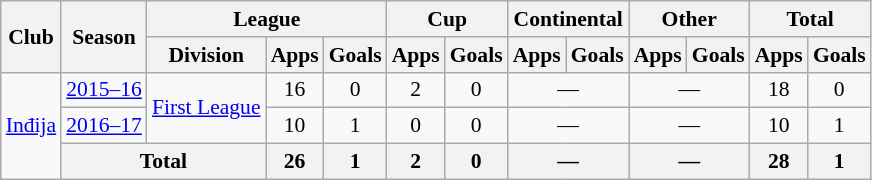<table class="wikitable" style="text-align: center;font-size:90%">
<tr>
<th rowspan="2">Club</th>
<th rowspan="2">Season</th>
<th colspan="3">League</th>
<th colspan="2">Cup</th>
<th colspan="2">Continental</th>
<th colspan="2">Other</th>
<th colspan="2">Total</th>
</tr>
<tr>
<th>Division</th>
<th>Apps</th>
<th>Goals</th>
<th>Apps</th>
<th>Goals</th>
<th>Apps</th>
<th>Goals</th>
<th>Apps</th>
<th>Goals</th>
<th>Apps</th>
<th>Goals</th>
</tr>
<tr>
<td rowspan="3" valign="center"><a href='#'>Inđija</a></td>
<td><a href='#'>2015–16</a></td>
<td rowspan=2><a href='#'>First League</a></td>
<td>16</td>
<td>0</td>
<td>2</td>
<td>0</td>
<td colspan="2">—</td>
<td colspan="2">—</td>
<td>18</td>
<td>0</td>
</tr>
<tr>
<td><a href='#'>2016–17</a></td>
<td>10</td>
<td>1</td>
<td>0</td>
<td>0</td>
<td colspan="2">—</td>
<td colspan="2">—</td>
<td>10</td>
<td>1</td>
</tr>
<tr>
<th colspan="2">Total</th>
<th>26</th>
<th>1</th>
<th>2</th>
<th>0</th>
<th colspan="2">—</th>
<th colspan="2">—</th>
<th>28</th>
<th>1</th>
</tr>
</table>
